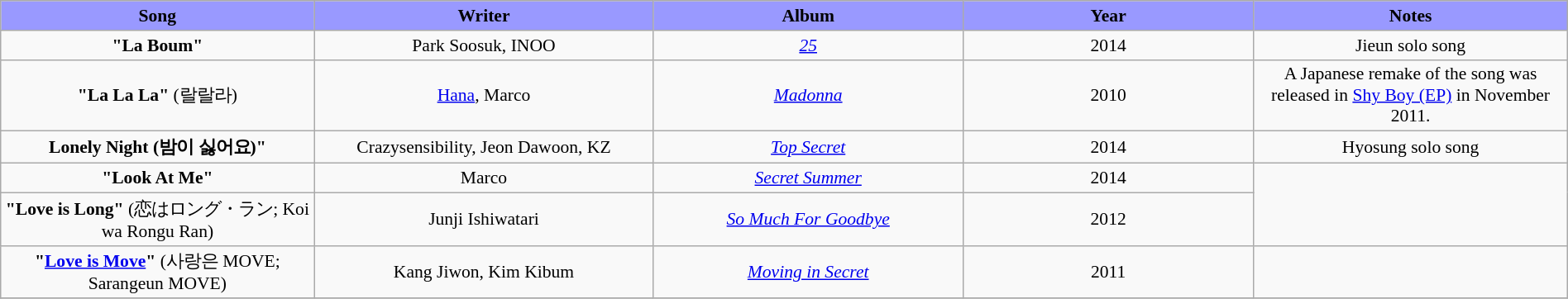<table class="wikitable" style="margin:0.5em auto; clear:both; font-size:.9em; text-align:center; width:100%">
<tr>
<th width="500" style="background: #99F;">Song</th>
<th width="500" style="background: #99F;">Writer</th>
<th width="500" style="background: #99F;">Album</th>
<th width="500" style="background: #99F;">Year</th>
<th width="500" style="background: #99F;">Notes</th>
</tr>
<tr>
<td><strong>"La Boum"</strong> </td>
<td>Park Soosuk, INOO</td>
<td><em><a href='#'>25</a></em></td>
<td>2014</td>
<td>Jieun solo song</td>
</tr>
<tr>
<td><strong>"La La La"</strong> (랄랄라) </td>
<td><a href='#'>Hana</a>, Marco </td>
<td><em><a href='#'>Madonna</a></em></td>
<td>2010</td>
<td>A Japanese remake of the song was released in <a href='#'>Shy Boy (EP)</a> in November 2011.</td>
</tr>
<tr>
<td><strong>Lonely Night (밤이 싫어요)"</strong> </td>
<td>Crazysensibility, Jeon Dawoon, KZ</td>
<td><em><a href='#'>Top Secret</a></em></td>
<td>2014</td>
<td>Hyosung solo song</td>
</tr>
<tr>
<td><strong>"Look At Me"</strong> </td>
<td>Marco</td>
<td><em><a href='#'>Secret Summer</a></em></td>
<td>2014</td>
</tr>
<tr>
<td><strong>"Love is Long"</strong> (恋はロング・ラン; Koi wa Rongu Ran) </td>
<td>Junji Ishiwatari </td>
<td><em><a href='#'>So Much For Goodbye</a></em></td>
<td>2012</td>
</tr>
<tr>
<td><strong>"<a href='#'>Love is Move</a>"</strong>  (사랑은 MOVE; Sarangeun MOVE) </td>
<td>Kang Jiwon, Kim Kibum </td>
<td><em><a href='#'>Moving in Secret</a></em></td>
<td>2011</td>
<td></td>
</tr>
<tr>
</tr>
</table>
